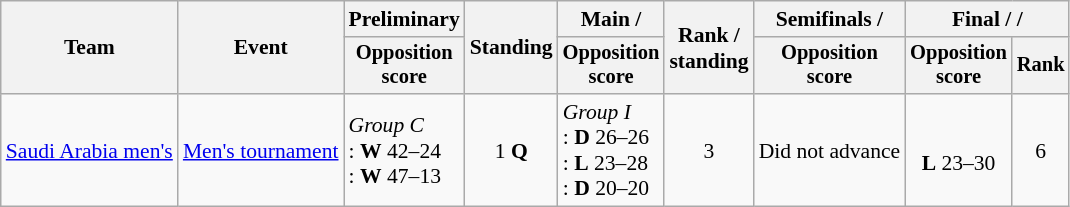<table class=wikitable style=font-size:90%;text-align:center>
<tr>
<th rowspan=2>Team</th>
<th rowspan=2>Event</th>
<th>Preliminary</th>
<th rowspan=2>Standing</th>
<th>Main / </th>
<th rowspan=2>Rank /<br> standing</th>
<th>Semifinals / </th>
<th colspan=2>Final /  / </th>
</tr>
<tr style="font-size:95%">
<th>Opposition<br> score</th>
<th>Opposition<br> score</th>
<th>Opposition<br> score</th>
<th>Opposition<br> score</th>
<th>Rank</th>
</tr>
<tr>
<td align=left><a href='#'>Saudi Arabia men's</a></td>
<td align=left><a href='#'>Men's tournament</a></td>
<td align=left><em>Group C</em><br>: <strong>W</strong> 42–24<br>: <strong>W</strong> 47–13</td>
<td>1 <strong>Q</strong></td>
<td align=left><em>Group I</em><br>: <strong>D</strong> 26–26<br>: <strong>L</strong> 23–28<br>: <strong>D</strong> 20–20</td>
<td>3</td>
<td>Did not advance</td>
<td><br><strong>L</strong> 23–30</td>
<td>6</td>
</tr>
</table>
